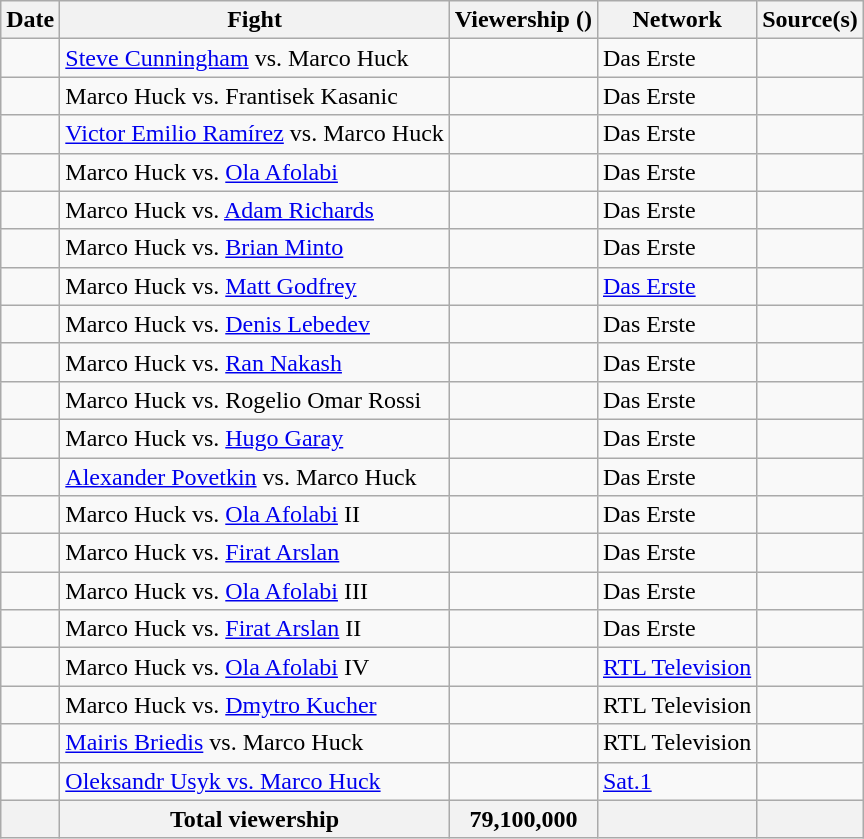<table class="wikitable sortable">
<tr>
<th>Date</th>
<th>Fight</th>
<th>Viewership ()</th>
<th>Network</th>
<th>Source(s)</th>
</tr>
<tr>
<td></td>
<td><a href='#'>Steve Cunningham</a> vs. Marco Huck</td>
<td></td>
<td>Das Erste</td>
<td></td>
</tr>
<tr>
<td></td>
<td>Marco Huck vs. Frantisek Kasanic</td>
<td></td>
<td>Das Erste</td>
<td></td>
</tr>
<tr>
<td></td>
<td><a href='#'>Victor Emilio Ramírez</a> vs. Marco Huck</td>
<td></td>
<td>Das Erste</td>
<td></td>
</tr>
<tr>
<td></td>
<td>Marco Huck vs. <a href='#'>Ola Afolabi</a></td>
<td></td>
<td>Das Erste</td>
<td></td>
</tr>
<tr>
<td></td>
<td>Marco Huck vs. <a href='#'>Adam Richards</a></td>
<td></td>
<td>Das Erste</td>
<td></td>
</tr>
<tr>
<td></td>
<td>Marco Huck vs. <a href='#'>Brian Minto</a></td>
<td></td>
<td>Das Erste</td>
<td></td>
</tr>
<tr>
<td></td>
<td>Marco Huck vs. <a href='#'>Matt Godfrey</a></td>
<td></td>
<td><a href='#'>Das Erste</a></td>
<td></td>
</tr>
<tr>
<td></td>
<td>Marco Huck vs. <a href='#'>Denis Lebedev</a></td>
<td></td>
<td>Das Erste</td>
<td></td>
</tr>
<tr>
<td></td>
<td>Marco Huck vs. <a href='#'>Ran Nakash</a></td>
<td></td>
<td>Das Erste</td>
<td></td>
</tr>
<tr>
<td></td>
<td>Marco Huck vs. Rogelio Omar Rossi</td>
<td></td>
<td>Das Erste</td>
<td></td>
</tr>
<tr>
<td></td>
<td>Marco Huck vs. <a href='#'>Hugo Garay</a></td>
<td></td>
<td>Das Erste</td>
<td></td>
</tr>
<tr>
<td></td>
<td><a href='#'>Alexander Povetkin</a> vs. Marco Huck</td>
<td></td>
<td>Das Erste</td>
<td></td>
</tr>
<tr>
<td></td>
<td>Marco Huck vs. <a href='#'>Ola Afolabi</a> II</td>
<td></td>
<td>Das Erste</td>
<td></td>
</tr>
<tr>
<td></td>
<td>Marco Huck vs. <a href='#'>Firat Arslan</a></td>
<td></td>
<td>Das Erste</td>
<td></td>
</tr>
<tr>
<td></td>
<td>Marco Huck vs. <a href='#'>Ola Afolabi</a> III</td>
<td></td>
<td>Das Erste</td>
<td></td>
</tr>
<tr>
<td></td>
<td>Marco Huck vs. <a href='#'>Firat Arslan</a> II</td>
<td></td>
<td>Das Erste</td>
<td></td>
</tr>
<tr>
<td></td>
<td>Marco Huck vs. <a href='#'>Ola Afolabi</a> IV</td>
<td></td>
<td><a href='#'>RTL Television</a></td>
<td></td>
</tr>
<tr>
<td></td>
<td>Marco Huck vs. <a href='#'>Dmytro Kucher</a></td>
<td></td>
<td>RTL Television</td>
<td></td>
</tr>
<tr>
<td></td>
<td><a href='#'>Mairis Briedis</a> vs. Marco Huck</td>
<td></td>
<td>RTL Television</td>
<td></td>
</tr>
<tr>
<td></td>
<td><a href='#'>Oleksandr Usyk vs. Marco Huck</a></td>
<td></td>
<td><a href='#'>Sat.1</a></td>
<td></td>
</tr>
<tr>
<th></th>
<th>Total viewership</th>
<th>79,100,000</th>
<th></th>
<th></th>
</tr>
</table>
